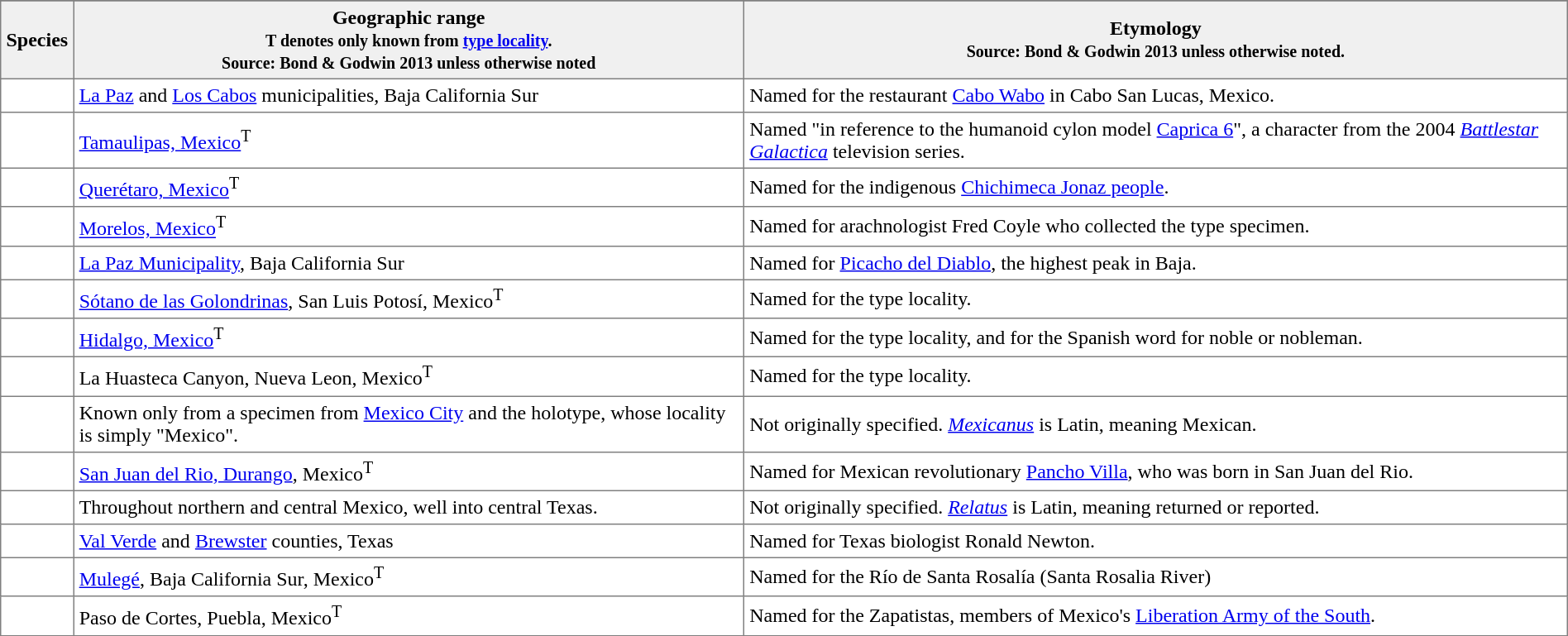<table |cellspacing=0 cellpadding=4 border=1 style="width: 100%; border-collapse: collapse;">
<tr>
</tr>
<tr>
<th bgcolor="#f0f0f0">Species</th>
<th bgcolor="#f0f0f0">Geographic range <br><small>T denotes only known from <a href='#'>type locality</a>.<br>Source: Bond & Godwin 2013 unless otherwise noted</small></th>
<th bgcolor="#f0f0f0">Etymology<br><small>Source: Bond & Godwin 2013 unless otherwise noted.</small></th>
</tr>
<tr>
<td></td>
<td><a href='#'>La Paz</a> and <a href='#'>Los Cabos</a> municipalities, Baja California Sur</td>
<td>Named for the restaurant <a href='#'>Cabo Wabo</a> in Cabo San Lucas, Mexico.</td>
</tr>
<tr>
<td></td>
<td><a href='#'>Tamaulipas, Mexico</a><sup>T</sup></td>
<td>Named "in reference to the humanoid cylon model <a href='#'>Caprica 6</a>", a character from the 2004 <em><a href='#'>Battlestar Galactica</a></em> television series.</td>
</tr>
<tr>
<td></td>
<td><a href='#'>Querétaro, Mexico</a><sup>T</sup></td>
<td>Named for the indigenous <a href='#'>Chichimeca Jonaz people</a>.</td>
</tr>
<tr>
<td></td>
<td><a href='#'>Morelos, Mexico</a><sup>T</sup></td>
<td>Named for arachnologist Fred Coyle who collected the type specimen.</td>
</tr>
<tr>
<td></td>
<td><a href='#'>La Paz Municipality</a>, Baja California Sur</td>
<td>Named for <a href='#'>Picacho del Diablo</a>, the highest peak in Baja.</td>
</tr>
<tr>
<td></td>
<td><a href='#'>Sótano de las Golondrinas</a>, San Luis Potosí, Mexico<sup>T</sup></td>
<td>Named for the type locality.</td>
</tr>
<tr>
<td></td>
<td><a href='#'>Hidalgo, Mexico</a><sup>T</sup></td>
<td>Named for the type locality, and for the Spanish word for noble or nobleman.</td>
</tr>
<tr>
<td></td>
<td>La Huasteca Canyon, Nueva Leon, Mexico<sup>T</sup></td>
<td>Named for the type locality.</td>
</tr>
<tr>
<td></td>
<td>Known only from a specimen from <a href='#'>Mexico City</a> and the holotype, whose locality is simply "Mexico".</td>
<td>Not originally specified. <em><a href='#'>Mexicanus</a></em> is Latin, meaning Mexican.</td>
</tr>
<tr>
<td></td>
<td><a href='#'>San Juan del Rio, Durango</a>, Mexico<sup>T</sup></td>
<td>Named for Mexican revolutionary <a href='#'>Pancho Villa</a>, who was born in San Juan del Rio.</td>
</tr>
<tr>
<td></td>
<td>Throughout northern and central Mexico, well into central Texas.</td>
<td>Not originally specified. <em><a href='#'>Relatus</a></em> is Latin, meaning returned or reported.</td>
</tr>
<tr>
<td></td>
<td><a href='#'>Val Verde</a> and <a href='#'>Brewster</a> counties, Texas</td>
<td>Named for Texas biologist Ronald Newton.</td>
</tr>
<tr>
<td></td>
<td><a href='#'>Mulegé</a>, Baja California Sur, Mexico<sup>T</sup></td>
<td>Named for the Río de Santa Rosalía (Santa Rosalia River)</td>
</tr>
<tr>
<td></td>
<td>Paso de Cortes, Puebla, Mexico<sup>T</sup></td>
<td>Named for the Zapatistas, members of Mexico's <a href='#'>Liberation Army of the South</a>.</td>
</tr>
</table>
